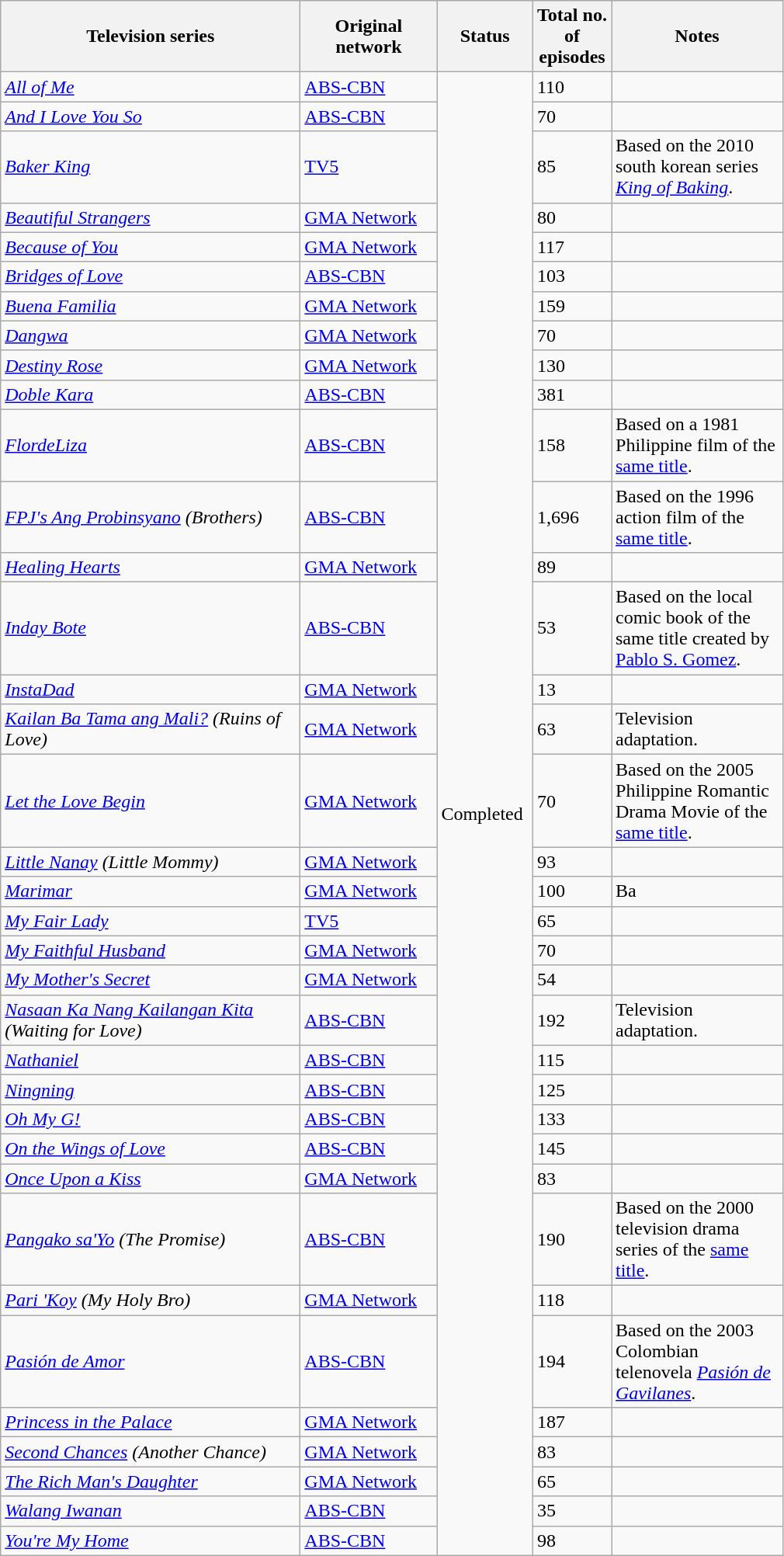<table class="wikitable sortable">
<tr>
<th style="width:250px;">Television series</th>
<th style="width:110px;">Original network</th>
<th style="width:75px;">Status</th>
<th style="width:60px;">Total no. of episodes</th>
<th style="width:140px;">Notes</th>
</tr>
<tr>
<td><a href='#'><em>All of Me</em></a></td>
<td><a href='#'>ABS-CBN</a></td>
<td rowspan="36">Completed</td>
<td>110</td>
<td></td>
</tr>
<tr>
<td><a href='#'><em>And I Love You So</em></a></td>
<td><a href='#'>ABS-CBN</a></td>
<td>70</td>
<td></td>
</tr>
<tr>
<td><a href='#'><em>Baker King</em></a></td>
<td><a href='#'>TV5</a></td>
<td>85</td>
<td>Based on the 2010 south korean series <a href='#'><em>King of Baking</em></a>.</td>
</tr>
<tr>
<td><a href='#'><em>Beautiful Strangers</em></a></td>
<td><a href='#'>GMA Network</a></td>
<td>80</td>
<td></td>
</tr>
<tr>
<td><a href='#'><em>Because of You</em></a></td>
<td><a href='#'>GMA Network</a></td>
<td>117</td>
<td></td>
</tr>
<tr>
<td><a href='#'><em>Bridges of Love</em></a></td>
<td><a href='#'>ABS-CBN</a></td>
<td>103</td>
<td></td>
</tr>
<tr>
<td><a href='#'><em>Buena Familia</em></a></td>
<td><a href='#'>GMA Network</a></td>
<td>159</td>
<td></td>
</tr>
<tr>
<td><em><a href='#'>Dangwa</a></em></td>
<td><a href='#'>GMA Network</a></td>
<td>70</td>
<td></td>
</tr>
<tr>
<td><a href='#'><em>Destiny Rose</em></a></td>
<td><a href='#'>GMA Network</a></td>
<td>130</td>
<td></td>
</tr>
<tr>
<td><a href='#'><em>Doble Kara</em></a></td>
<td><a href='#'>ABS-CBN</a></td>
<td>381</td>
<td></td>
</tr>
<tr>
<td><em><a href='#'>FlordeLiza</a></em></td>
<td><a href='#'>ABS-CBN</a></td>
<td>158</td>
<td>Based on a 1981 Philippine film of the <a href='#'>same title</a>.</td>
</tr>
<tr>
<td><a href='#'><em>FPJ's Ang Probinsyano</em></a> <em>(Brothers)</em></td>
<td><a href='#'>ABS-CBN</a></td>
<td>1,696</td>
<td>Based on the 1996 action film of the <a href='#'>same title</a>.</td>
</tr>
<tr>
<td><a href='#'><em>Healing Hearts</em></a></td>
<td><a href='#'>GMA Network</a></td>
<td>89</td>
<td></td>
</tr>
<tr>
<td><a href='#'><em>Inday Bote</em></a></td>
<td><a href='#'>ABS-CBN</a></td>
<td>53</td>
<td>Based on the local comic book of the same title created by <a href='#'>Pablo S. Gomez</a>.</td>
</tr>
<tr>
<td><em><a href='#'>InstaDad</a></em></td>
<td><a href='#'>GMA Network</a></td>
<td>13</td>
<td></td>
</tr>
<tr>
<td><a href='#'><em>Kailan Ba Tama ang Mali?</em></a> <em>(Ruins of Love)</em></td>
<td><a href='#'>GMA Network</a></td>
<td>63</td>
<td>Television adaptation.</td>
</tr>
<tr>
<td><a href='#'><em>Let the Love Begin</em></a></td>
<td><a href='#'>GMA Network</a></td>
<td>70</td>
<td>Based on the 2005 Philippine Romantic Drama Movie of the <a href='#'>same title</a>.</td>
</tr>
<tr>
<td><a href='#'><em>Little Nanay</em></a> <em>(Little Mommy)</em></td>
<td><a href='#'>GMA Network</a></td>
<td>93</td>
<td></td>
</tr>
<tr>
<td><a href='#'><em>Marimar</em></a></td>
<td><a href='#'>GMA Network</a></td>
<td>100</td>
<td>Ba</td>
</tr>
<tr>
<td><a href='#'><em>My Fair Lady</em></a></td>
<td><a href='#'>TV5</a></td>
<td>65</td>
<td></td>
</tr>
<tr>
<td><a href='#'><em>My Faithful Husband</em></a></td>
<td><a href='#'>GMA Network</a></td>
<td>70</td>
<td></td>
</tr>
<tr>
<td><a href='#'><em>My Mother's Secret</em></a></td>
<td><a href='#'>GMA Network</a></td>
<td>54</td>
<td></td>
</tr>
<tr>
<td><a href='#'><em>Nasaan Ka Nang Kailangan Kita</em></a> <em>(Waiting for Love)</em></td>
<td><a href='#'>ABS-CBN</a></td>
<td>192</td>
<td>Television adaptation.</td>
</tr>
<tr>
<td><a href='#'><em>Nathaniel</em></a></td>
<td><a href='#'>ABS-CBN</a></td>
<td>115</td>
<td></td>
</tr>
<tr>
<td><a href='#'><em>Ningning</em></a></td>
<td><a href='#'>ABS-CBN</a></td>
<td>125</td>
<td></td>
</tr>
<tr>
<td><a href='#'><em>Oh My G!</em></a></td>
<td><a href='#'>ABS-CBN</a></td>
<td>133</td>
<td></td>
</tr>
<tr>
<td><a href='#'><em>On the Wings of Love</em></a></td>
<td><a href='#'>ABS-CBN</a></td>
<td>145</td>
<td></td>
</tr>
<tr>
<td><a href='#'><em>Once Upon a Kiss</em></a></td>
<td><a href='#'>GMA Network</a></td>
<td>83</td>
<td></td>
</tr>
<tr>
<td><a href='#'><em>Pangako sa'Yo</em></a> <em>(The Promise)</em></td>
<td><a href='#'>ABS-CBN</a></td>
<td>190</td>
<td>Based on the 2000 television drama series of the <a href='#'>same title</a>.</td>
</tr>
<tr>
<td><a href='#'><em>Pari 'Koy</em></a> <em>(My Holy Bro)</em></td>
<td><a href='#'>GMA Network</a></td>
<td>118</td>
<td></td>
</tr>
<tr>
<td><a href='#'><em>Pasión de Amor</em></a></td>
<td><a href='#'>ABS-CBN</a></td>
<td>194</td>
<td>Based on the 2003 Colombian telenovela <a href='#'><em>Pasión de Gavilanes</em></a>.</td>
</tr>
<tr>
<td><a href='#'><em>Princess in the Palace</em></a></td>
<td><a href='#'>GMA Network</a></td>
<td>187</td>
<td></td>
</tr>
<tr>
<td><a href='#'><em>Second Chances</em></a> <em>(Another Chance)</em></td>
<td><a href='#'>GMA Network</a></td>
<td>83</td>
<td></td>
</tr>
<tr>
<td><a href='#'><em>The Rich Man's Daughter</em></a></td>
<td><a href='#'>GMA Network</a></td>
<td>65</td>
<td></td>
</tr>
<tr>
<td><a href='#'><em>Walang Iwanan</em></a></td>
<td><a href='#'>ABS-CBN</a></td>
<td>35</td>
<td></td>
</tr>
<tr>
<td><a href='#'><em>You're My Home</em></a></td>
<td><a href='#'>ABS-CBN</a></td>
<td>98</td>
<td></td>
</tr>
</table>
